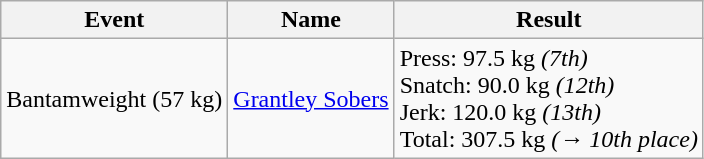<table class="wikitable">
<tr>
<th>Event</th>
<th>Name</th>
<th>Result</th>
</tr>
<tr>
<td>Bantamweight (57 kg)</td>
<td><a href='#'>Grantley Sobers</a></td>
<td>Press: 97.5 kg <em>(7th)</em><br>Snatch: 90.0 kg <em>(12th)</em><br>Jerk: 120.0 kg <em>(13th)</em><br>Total: 307.5 kg <em>(→ 10th place)</em></td>
</tr>
</table>
